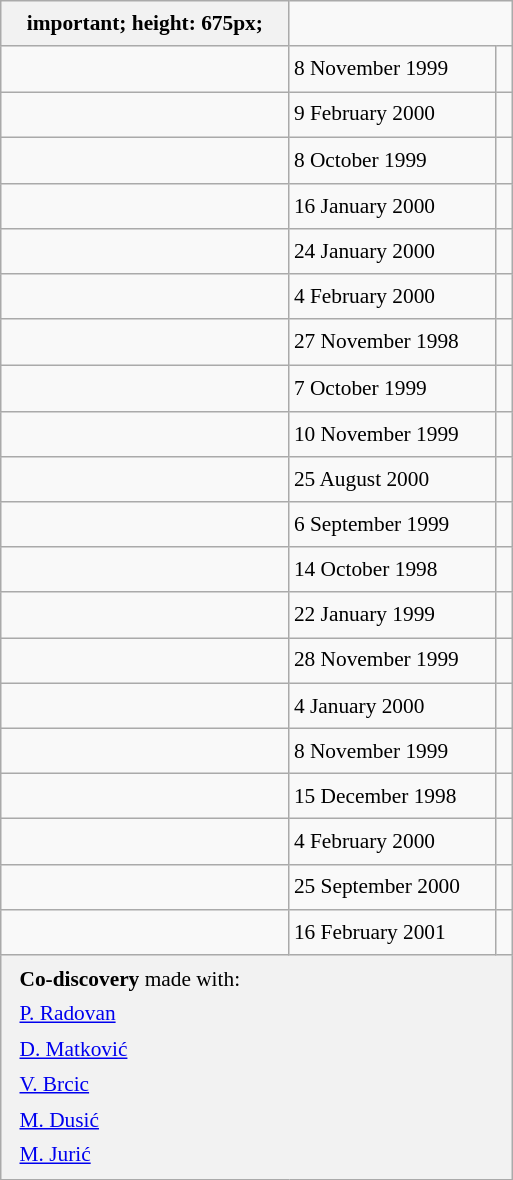<table class="wikitable" style="font-size: 89%; float: left; width: 24em; margin-right: 1em; line-height: 1.65em">
<tr>
<th>important; height: 675px;</th>
</tr>
<tr>
<td></td>
<td>8 November 1999</td>
<td><small></small></td>
</tr>
<tr>
<td></td>
<td>9 February 2000</td>
<td><small></small></td>
</tr>
<tr>
<td></td>
<td>8 October 1999</td>
<td><small></small> </td>
</tr>
<tr>
<td></td>
<td>16 January 2000</td>
<td><small></small></td>
</tr>
<tr>
<td></td>
<td>24 January 2000</td>
<td><small></small></td>
</tr>
<tr>
<td></td>
<td>4 February 2000</td>
<td><small></small></td>
</tr>
<tr>
<td></td>
<td>27 November 1998</td>
<td><small></small></td>
</tr>
<tr>
<td></td>
<td>7 October 1999</td>
<td><small></small> </td>
</tr>
<tr>
<td></td>
<td>10 November 1999</td>
<td><small></small></td>
</tr>
<tr>
<td></td>
<td>25 August 2000</td>
<td><small></small></td>
</tr>
<tr>
<td></td>
<td>6 September 1999</td>
<td><small></small></td>
</tr>
<tr>
<td></td>
<td>14 October 1998</td>
<td><small></small></td>
</tr>
<tr>
<td></td>
<td>22 January 1999</td>
<td><small></small></td>
</tr>
<tr>
<td></td>
<td>28 November 1999</td>
<td><small></small></td>
</tr>
<tr>
<td></td>
<td>4 January 2000</td>
<td><small></small></td>
</tr>
<tr>
<td></td>
<td>8 November 1999</td>
<td><small></small></td>
</tr>
<tr>
<td></td>
<td>15 December 1998</td>
<td><small></small></td>
</tr>
<tr>
<td></td>
<td>4 February 2000</td>
<td><small></small></td>
</tr>
<tr>
<td></td>
<td>25 September 2000</td>
<td><small></small></td>
</tr>
<tr>
<td></td>
<td>16 February 2001</td>
<td><small></small></td>
</tr>
<tr>
<th colspan=3 style="font-weight: normal; text-align: left; padding: 4px 12px;"><strong>Co-discovery</strong> made with:<br> <a href='#'>P. Radovan</a><br> <a href='#'>D. Matković</a><br> <a href='#'>V. Brcic</a><br> <a href='#'>M. Dusić</a><br> <a href='#'>M. Jurić</a></th>
</tr>
</table>
